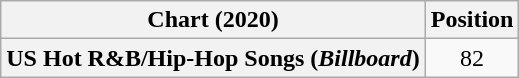<table class="wikitable plainrowheaders" style="text-align:center">
<tr>
<th scope="col">Chart (2020)</th>
<th scope="col">Position</th>
</tr>
<tr>
<th scope="row">US Hot R&B/Hip-Hop Songs (<em>Billboard</em>)</th>
<td>82</td>
</tr>
</table>
